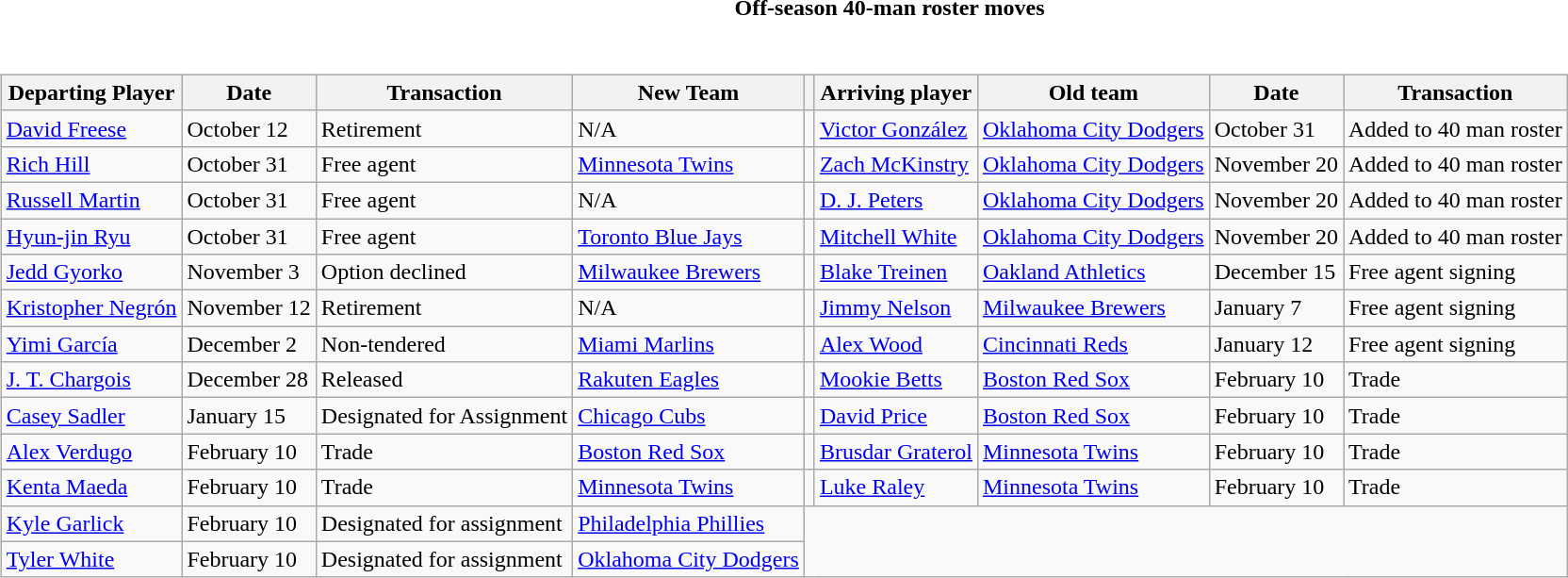<table class="toccolours collapsible collapsed" style="width:100%; background:inherit">
<tr>
<th>Off-season 40-man roster moves</th>
</tr>
<tr>
<td><br><table class="wikitable">
<tr>
<th>Departing Player</th>
<th>Date</th>
<th>Transaction</th>
<th>New Team</th>
<th></th>
<th>Arriving player</th>
<th>Old team</th>
<th>Date</th>
<th>Transaction</th>
</tr>
<tr>
<td><a href='#'>David Freese</a></td>
<td>October 12</td>
<td>Retirement</td>
<td>N/A</td>
<td></td>
<td><a href='#'>Victor González</a></td>
<td><a href='#'>Oklahoma City Dodgers</a></td>
<td>October 31</td>
<td>Added to 40 man roster</td>
</tr>
<tr>
<td><a href='#'>Rich Hill</a></td>
<td>October 31</td>
<td>Free agent</td>
<td><a href='#'>Minnesota Twins</a></td>
<td></td>
<td><a href='#'>Zach McKinstry</a></td>
<td><a href='#'>Oklahoma City Dodgers</a></td>
<td>November 20</td>
<td>Added to 40 man roster</td>
</tr>
<tr>
<td><a href='#'>Russell Martin</a></td>
<td>October 31</td>
<td>Free agent</td>
<td>N/A</td>
<td></td>
<td><a href='#'>D. J. Peters</a></td>
<td><a href='#'>Oklahoma City Dodgers</a></td>
<td>November 20</td>
<td>Added to 40 man roster</td>
</tr>
<tr>
<td><a href='#'>Hyun-jin Ryu</a></td>
<td>October 31</td>
<td>Free agent</td>
<td><a href='#'>Toronto Blue Jays</a></td>
<td></td>
<td><a href='#'>Mitchell White</a></td>
<td><a href='#'>Oklahoma City Dodgers</a></td>
<td>November 20</td>
<td>Added to 40 man roster</td>
</tr>
<tr>
<td><a href='#'>Jedd Gyorko</a></td>
<td>November 3</td>
<td>Option declined</td>
<td><a href='#'>Milwaukee Brewers</a></td>
<td></td>
<td><a href='#'>Blake Treinen</a></td>
<td><a href='#'>Oakland Athletics</a></td>
<td>December 15</td>
<td>Free agent signing</td>
</tr>
<tr>
<td><a href='#'>Kristopher Negrón</a></td>
<td>November 12</td>
<td>Retirement</td>
<td>N/A</td>
<td></td>
<td><a href='#'>Jimmy Nelson</a></td>
<td><a href='#'>Milwaukee Brewers</a></td>
<td>January 7</td>
<td>Free agent signing</td>
</tr>
<tr>
<td><a href='#'>Yimi García</a></td>
<td>December 2</td>
<td>Non-tendered</td>
<td><a href='#'>Miami Marlins</a></td>
<td></td>
<td><a href='#'>Alex Wood</a></td>
<td><a href='#'>Cincinnati Reds</a></td>
<td>January 12</td>
<td>Free agent signing</td>
</tr>
<tr>
<td><a href='#'>J. T. Chargois</a></td>
<td>December 28</td>
<td>Released</td>
<td><a href='#'>Rakuten Eagles</a></td>
<td></td>
<td><a href='#'>Mookie Betts</a></td>
<td><a href='#'>Boston Red Sox</a></td>
<td>February 10</td>
<td>Trade</td>
</tr>
<tr>
<td><a href='#'>Casey Sadler</a></td>
<td>January 15</td>
<td>Designated for Assignment</td>
<td><a href='#'>Chicago Cubs</a></td>
<td></td>
<td><a href='#'>David Price</a></td>
<td><a href='#'>Boston Red Sox</a></td>
<td>February 10</td>
<td>Trade</td>
</tr>
<tr>
<td><a href='#'>Alex Verdugo</a></td>
<td>February 10</td>
<td>Trade</td>
<td><a href='#'>Boston Red Sox</a></td>
<td></td>
<td><a href='#'>Brusdar Graterol</a></td>
<td><a href='#'>Minnesota Twins</a></td>
<td>February 10</td>
<td>Trade</td>
</tr>
<tr>
<td><a href='#'>Kenta Maeda</a></td>
<td>February 10</td>
<td>Trade</td>
<td><a href='#'>Minnesota Twins</a></td>
<td></td>
<td><a href='#'>Luke Raley</a></td>
<td><a href='#'>Minnesota Twins</a></td>
<td>February 10</td>
<td>Trade</td>
</tr>
<tr>
<td><a href='#'>Kyle Garlick</a></td>
<td>February 10</td>
<td>Designated for assignment</td>
<td><a href='#'>Philadelphia Phillies</a></td>
</tr>
<tr>
<td><a href='#'>Tyler White</a></td>
<td>February 10</td>
<td>Designated for assignment</td>
<td><a href='#'>Oklahoma City Dodgers</a></td>
</tr>
</table>
</td>
</tr>
</table>
